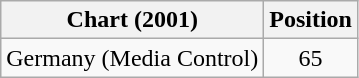<table class="wikitable">
<tr>
<th>Chart (2001)</th>
<th>Position</th>
</tr>
<tr>
<td>Germany (Media Control)</td>
<td style="text-align:center;">65</td>
</tr>
</table>
